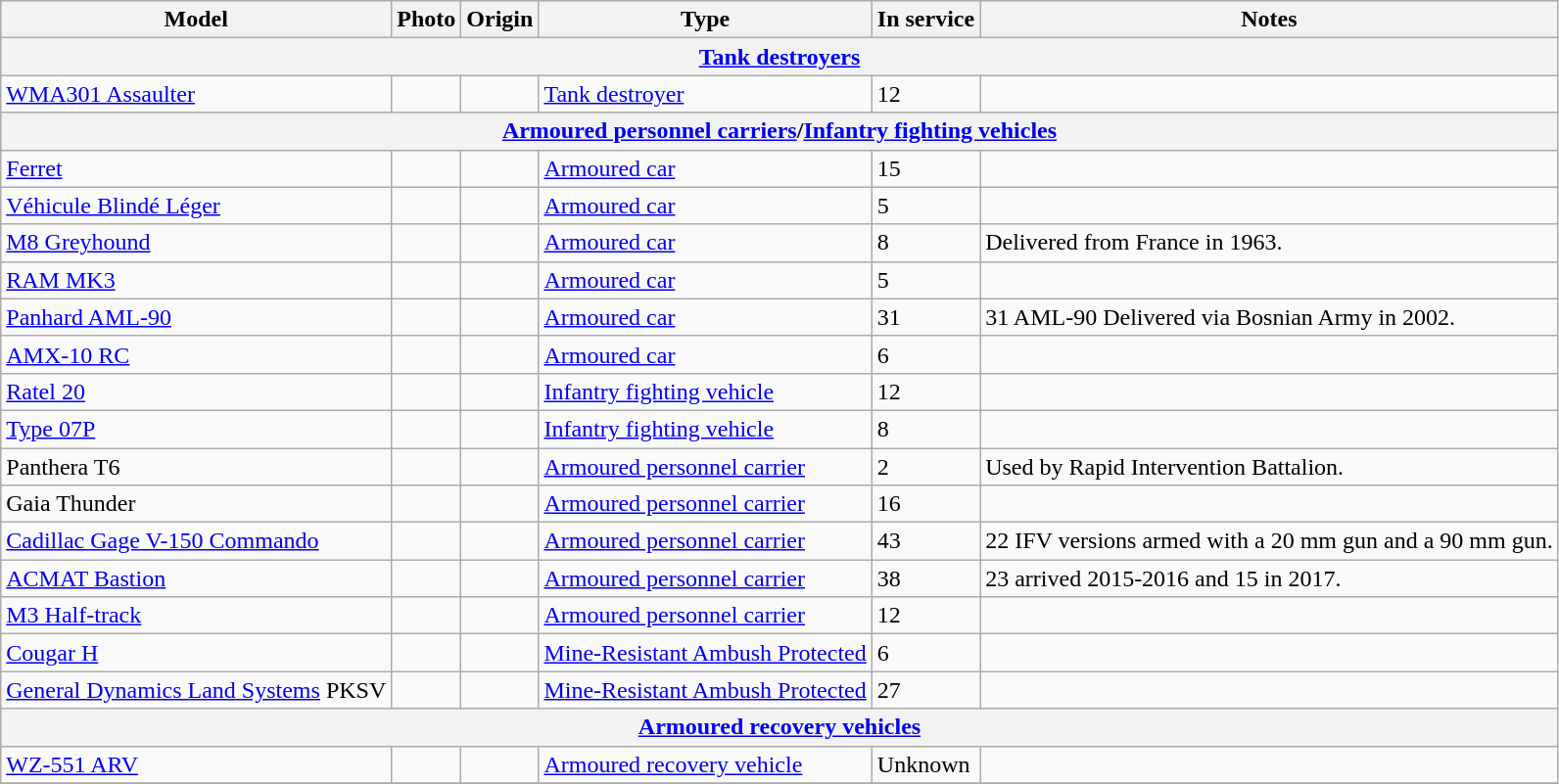<table class="wikitable">
<tr>
<th>Model</th>
<th>Photo</th>
<th>Origin</th>
<th>Type</th>
<th>In service</th>
<th>Notes</th>
</tr>
<tr>
<th colspan="7"><a href='#'>Tank destroyers</a></th>
</tr>
<tr>
<td><a href='#'>WMA301 Assaulter</a></td>
<td></td>
<td></td>
<td><a href='#'>Tank destroyer</a></td>
<td>12</td>
<td></td>
</tr>
<tr>
<th colspan="7"><a href='#'>Armoured personnel carriers</a>/<a href='#'>Infantry fighting vehicles</a></th>
</tr>
<tr>
<td><a href='#'>Ferret</a></td>
<td></td>
<td></td>
<td><a href='#'>Armoured car</a></td>
<td>15</td>
<td></td>
</tr>
<tr>
<td><a href='#'>Véhicule Blindé Léger</a></td>
<td></td>
<td></td>
<td><a href='#'>Armoured car</a></td>
<td>5</td>
<td></td>
</tr>
<tr>
<td><a href='#'>M8 Greyhound</a></td>
<td></td>
<td></td>
<td><a href='#'>Armoured car</a></td>
<td>8</td>
<td>Delivered from France in 1963.</td>
</tr>
<tr>
<td><a href='#'>RAM MK3</a></td>
<td></td>
<td></td>
<td><a href='#'>Armoured car</a></td>
<td>5</td>
<td></td>
</tr>
<tr>
<td><a href='#'>Panhard AML-90</a></td>
<td></td>
<td></td>
<td><a href='#'>Armoured car</a></td>
<td>31</td>
<td>31 AML-90 Delivered via Bosnian Army in 2002.</td>
</tr>
<tr>
<td><a href='#'>AMX-10 RC</a></td>
<td></td>
<td></td>
<td><a href='#'>Armoured car</a></td>
<td>6</td>
<td></td>
</tr>
<tr>
<td><a href='#'>Ratel 20</a></td>
<td></td>
<td></td>
<td><a href='#'>Infantry fighting vehicle</a></td>
<td>12</td>
<td></td>
</tr>
<tr>
<td><a href='#'>Type 07P</a></td>
<td></td>
<td></td>
<td><a href='#'>Infantry fighting vehicle</a></td>
<td>8</td>
<td></td>
</tr>
<tr>
<td>Panthera T6</td>
<td></td>
<td></td>
<td><a href='#'>Armoured personnel carrier</a></td>
<td>2</td>
<td>Used by Rapid Intervention Battalion.</td>
</tr>
<tr>
<td>Gaia Thunder</td>
<td></td>
<td></td>
<td><a href='#'>Armoured personnel carrier</a></td>
<td>16</td>
<td></td>
</tr>
<tr>
<td><a href='#'>Cadillac Gage V-150 Commando</a></td>
<td></td>
<td></td>
<td><a href='#'>Armoured personnel carrier</a></td>
<td>43</td>
<td>22 IFV versions armed with a 20 mm gun and a 90 mm gun.</td>
</tr>
<tr>
<td><a href='#'>ACMAT Bastion</a></td>
<td></td>
<td></td>
<td><a href='#'>Armoured personnel carrier</a></td>
<td>38</td>
<td>23 arrived 2015-2016 and 15 in 2017.</td>
</tr>
<tr>
<td><a href='#'>M3 Half-track</a></td>
<td></td>
<td></td>
<td><a href='#'>Armoured personnel carrier</a></td>
<td>12</td>
<td></td>
</tr>
<tr>
<td><a href='#'>Cougar H</a></td>
<td></td>
<td><br></td>
<td><a href='#'>Mine-Resistant Ambush Protected</a></td>
<td>6</td>
<td></td>
</tr>
<tr>
<td><a href='#'>General Dynamics Land Systems</a> PKSV</td>
<td></td>
<td></td>
<td><a href='#'>Mine-Resistant Ambush Protected</a></td>
<td>27</td>
<td></td>
</tr>
<tr>
<th colspan="7"><a href='#'>Armoured recovery vehicles</a></th>
</tr>
<tr>
<td><a href='#'>WZ-551 ARV</a></td>
<td></td>
<td></td>
<td><a href='#'>Armoured recovery vehicle</a></td>
<td>Unknown</td>
<td></td>
</tr>
<tr>
</tr>
</table>
